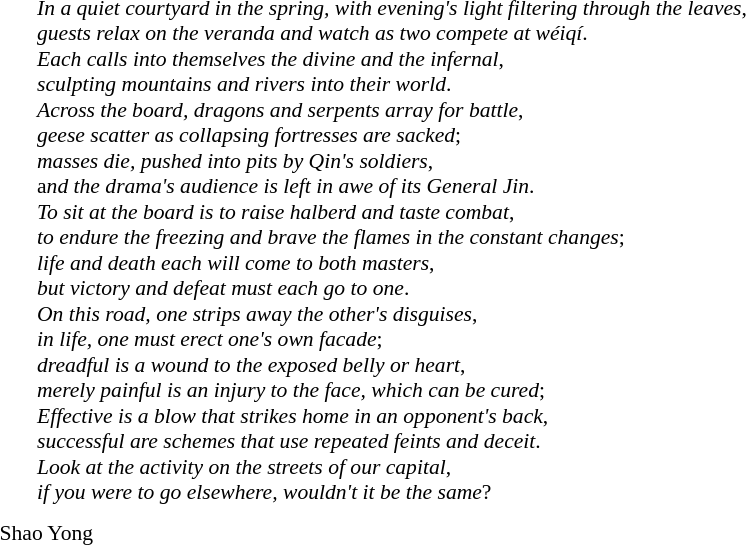<table cellpadding="5" style="font-size:90%; border-collapse:collapse; background-color:transparent; border-style:none; margin: 10px 10px;">
<tr>
<td width="15" valign=top></td>
<td align="left"><br><em>In a quiet courtyard in the spring, with evening's light filtering through the leaves</em>,<br> <em>guests relax on the veranda and watch as two compete at wéiqí</em>.<br><em>Each calls into themselves the divine and the infernal</em>,<br> <em>sculpting mountains and rivers into their world</em>.<br><em>Across the board, dragons and serpents array for battle</em>,<br> <em>geese scatter as collapsing fortresses are sacked</em>;<br>
<em>masses die, pushed into pits by Qin's soldiers</em>,<br> a<em>nd the drama's audience is left in awe of its General Jin</em>.<br><em>To sit at the board is to raise halberd and taste combat</em>,<br> <em>to endure the freezing and brave the flames in the constant changes</em>;<br><em>life and death each will come to both masters</em>,<br> <em>but victory and defeat must each go to one</em>.<br><em>On this road, one strips away the other's disguises</em>,<br> <em>in life, one must erect one's own facade</em>;<br><em>dreadful is a wound to the exposed belly or heart</em>,<br> <em>merely painful is an injury to the face, which can be cured</em>;<br><em>Effective is a blow that strikes home in an opponent's back</em>,<br>  <em>successful are schemes that use repeated feints and deceit</em>.<br><em>Look at the activity on the streets of our capital</em>,<br> <em>if you were to go elsewhere, wouldn't it be the same</em>?</td>
<td width="15" valign=bottom></td>
</tr>
<tr>
<td colspan="3"><div>Shao Yong <br></div></td>
</tr>
</table>
